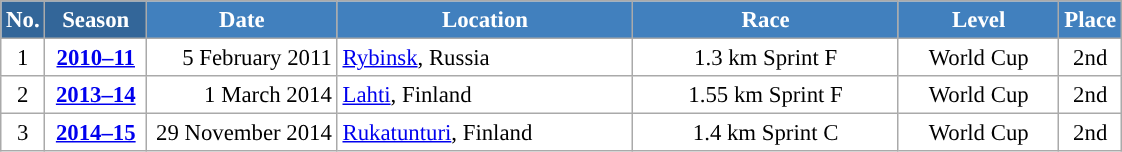<table class="wikitable sortable" style="font-size:95%; text-align:center; border:grey solid 1px; border-collapse:collapse; background:#ffffff;">
<tr style="background:#efefef;">
<th style="background-color:#369; color:white;">No.</th>
<th style="background-color:#369; color:white;">Season</th>
<th style="background-color:#4180be; color:white; width:120px;">Date</th>
<th style="background-color:#4180be; color:white; width:190px;">Location</th>
<th style="background-color:#4180be; color:white; width:170px;">Race</th>
<th style="background-color:#4180be; color:white; width:100px;">Level</th>
<th style="background-color:#4180be; color:white;">Place</th>
</tr>
<tr>
<td align=center>1</td>
<td rowspan=1 align=center><strong> <a href='#'>2010–11</a> </strong></td>
<td align=right>5 February 2011</td>
<td align=left> <a href='#'>Rybinsk</a>, Russia</td>
<td>1.3 km Sprint F</td>
<td>World Cup</td>
<td>2nd</td>
</tr>
<tr>
<td align=center>2</td>
<td rowspan=1 align=center><strong> <a href='#'>2013–14</a> </strong></td>
<td align=right>1 March 2014</td>
<td align=left> <a href='#'>Lahti</a>, Finland</td>
<td>1.55 km Sprint F</td>
<td>World Cup</td>
<td>2nd</td>
</tr>
<tr>
<td align=center>3</td>
<td rowspan=1 align=center><strong> <a href='#'>2014–15</a> </strong></td>
<td align=right>29 November 2014</td>
<td align=left> <a href='#'>Rukatunturi</a>, Finland</td>
<td>1.4 km Sprint C</td>
<td>World Cup</td>
<td>2nd</td>
</tr>
</table>
